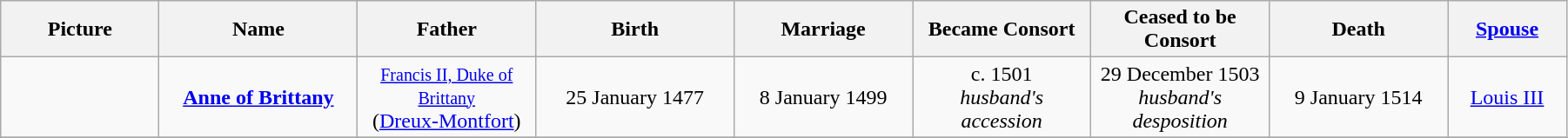<table width=95% class="wikitable">
<tr>
<th width = "8%">Picture</th>
<th width = "10%">Name</th>
<th width = "9%">Father</th>
<th width = "10%">Birth</th>
<th width = "9%">Marriage</th>
<th width = "9%">Became Consort</th>
<th width = "9%">Ceased to be Consort</th>
<th width = "9%">Death</th>
<th width = "6%"><a href='#'>Spouse</a></th>
</tr>
<tr>
<td align="center"></td>
<td align="center"><strong><a href='#'>Anne of Brittany</a></strong></td>
<td align="center"><small><a href='#'>Francis II, Duke of Brittany</a></small> <br> (<a href='#'>Dreux-Montfort</a>)</td>
<td align=center>25 January 1477</td>
<td align="center">8 January 1499</td>
<td align="center">c. 1501<br><em>husband's accession</em></td>
<td align="center">29 December 1503 <br><em>husband's desposition</em></td>
<td align="center">9 January 1514</td>
<td align="center"><a href='#'>Louis III</a></td>
</tr>
<tr>
</tr>
</table>
